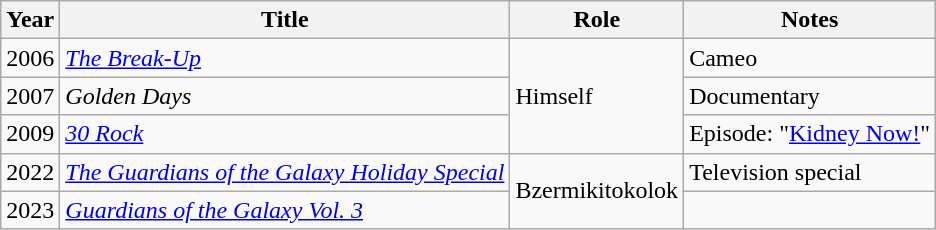<table class="wikitable">
<tr>
<th>Year</th>
<th>Title</th>
<th>Role</th>
<th>Notes</th>
</tr>
<tr>
<td>2006</td>
<td><em><a href='#'>The Break-Up</a></em></td>
<td rowspan="3">Himself</td>
<td>Cameo</td>
</tr>
<tr>
<td>2007</td>
<td><em>Golden Days</em></td>
<td>Documentary</td>
</tr>
<tr>
<td>2009</td>
<td><em><a href='#'>30 Rock</a></em></td>
<td>Episode: "<a href='#'>Kidney Now!</a>"</td>
</tr>
<tr>
<td>2022</td>
<td><em><a href='#'>The Guardians of the Galaxy Holiday Special</a></em></td>
<td rowspan="2">Bzermikitokolok</td>
<td>Television special</td>
</tr>
<tr>
<td>2023</td>
<td><em><a href='#'>Guardians of the Galaxy Vol. 3</a></em></td>
<td></td>
</tr>
</table>
